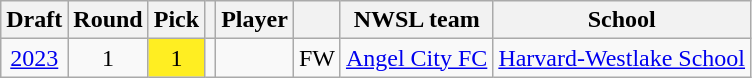<table class="wikitable sortable" style="text-align: center;">
<tr>
<th scope="col">Draft</th>
<th scope="col">Round</th>
<th scope="col">Pick</th>
<th scope="col"></th>
<th scope="col">Player</th>
<th scope="col"></th>
<th scope="col">NWSL team</th>
<th scope="col">School</th>
</tr>
<tr>
<td><a href='#'>2023</a></td>
<td>1</td>
<td style="background-color:#FE2">1</td>
<td></td>
<td></td>
<td>FW</td>
<td><a href='#'>Angel City FC</a></td>
<td><a href='#'>Harvard-Westlake School</a><br></td>
</tr>
</table>
